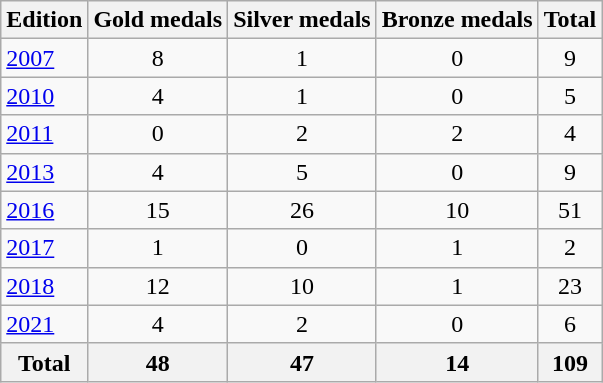<table class="wikitable">
<tr>
<th>Edition</th>
<th>Gold medals</th>
<th>Silver medals</th>
<th>Bronze medals</th>
<th>Total</th>
</tr>
<tr>
<td><a href='#'>2007</a></td>
<td style="text-align:center;">8</td>
<td style="text-align:center;">1</td>
<td style="text-align:center;">0</td>
<td style="text-align:center;">9</td>
</tr>
<tr>
<td><a href='#'>2010</a></td>
<td style="text-align:center;">4</td>
<td style="text-align:center;">1</td>
<td style="text-align:center;">0</td>
<td style="text-align:center;">5</td>
</tr>
<tr>
<td><a href='#'>2011</a></td>
<td style="text-align:center;">0</td>
<td style="text-align:center;">2</td>
<td style="text-align:center;">2</td>
<td style="text-align:center;">4</td>
</tr>
<tr>
<td><a href='#'>2013</a></td>
<td style="text-align:center;">4</td>
<td style="text-align:center;">5</td>
<td style="text-align:center;">0</td>
<td style="text-align:center;">9</td>
</tr>
<tr>
<td><a href='#'>2016</a></td>
<td style="text-align:center;">15</td>
<td style="text-align:center;">26</td>
<td style="text-align:center;">10</td>
<td style="text-align:center;">51</td>
</tr>
<tr>
<td><a href='#'>2017</a></td>
<td style="text-align:center;">1</td>
<td style="text-align:center;">0</td>
<td style="text-align:center;">1</td>
<td style="text-align:center;">2</td>
</tr>
<tr>
<td><a href='#'>2018</a></td>
<td style="text-align:center;">12</td>
<td style="text-align:center;">10</td>
<td style="text-align:center;">1</td>
<td style="text-align:center;">23</td>
</tr>
<tr>
<td><a href='#'>2021</a></td>
<td style="text-align:center;">4</td>
<td style="text-align:center;">2</td>
<td style="text-align:center;">0</td>
<td style="text-align:center;">6</td>
</tr>
<tr>
<th>Total</th>
<th style="text-align:center;">48</th>
<th style="text-align:center;">47</th>
<th style="text-align:center;">14</th>
<th style="text-align:center;">109</th>
</tr>
</table>
